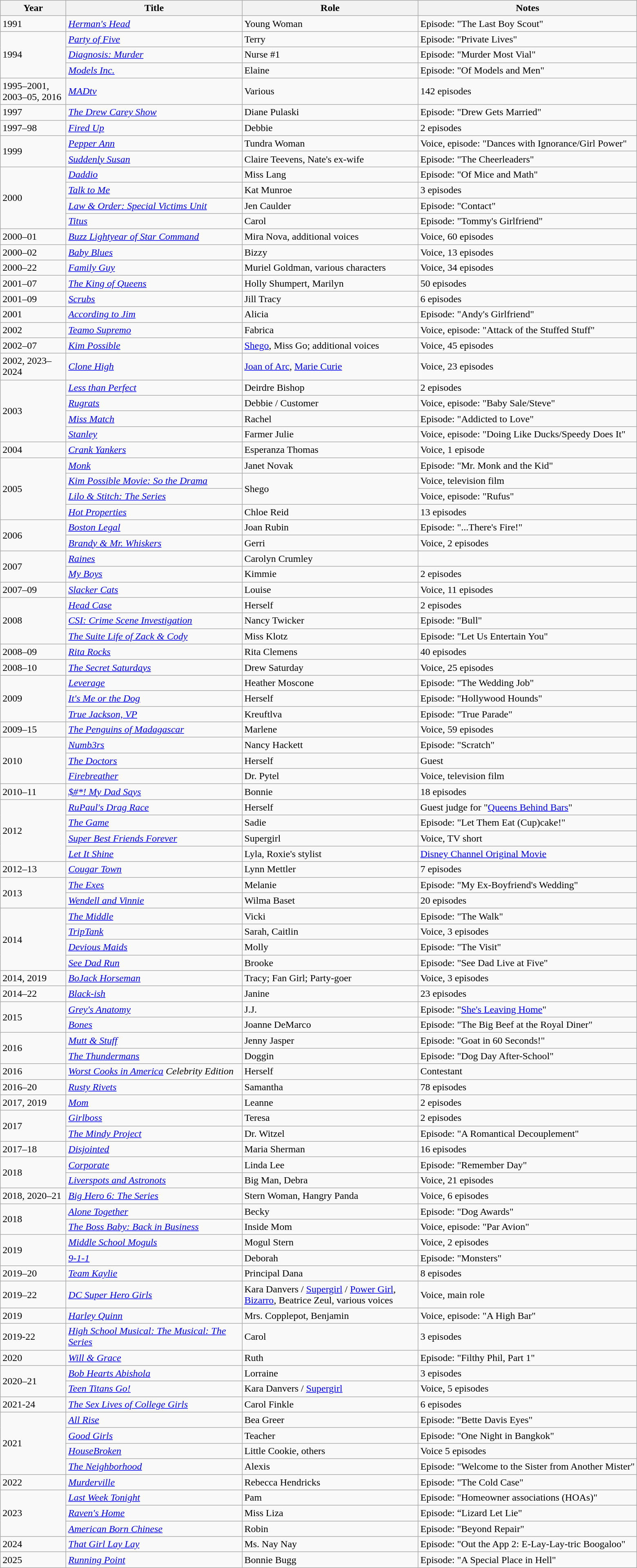<table class="wikitable sortable">
<tr>
<th scope="col" style="width: 100px;">Year</th>
<th scope="col" style="width: 280px;">Title</th>
<th scope="col" style="width: 280px;">Role</th>
<th class="unsortable">Notes</th>
</tr>
<tr>
<td>1991</td>
<td><em><a href='#'>Herman's Head</a></em></td>
<td>Young Woman</td>
<td>Episode: "The Last Boy Scout"</td>
</tr>
<tr>
<td rowspan="3">1994</td>
<td><em><a href='#'>Party of Five</a></em></td>
<td>Terry</td>
<td>Episode: "Private Lives"</td>
</tr>
<tr>
<td><em><a href='#'>Diagnosis: Murder</a></em></td>
<td>Nurse #1</td>
<td>Episode: "Murder Most Vial"</td>
</tr>
<tr>
<td><em><a href='#'>Models Inc.</a></em></td>
<td>Elaine</td>
<td>Episode: "Of Models and Men"</td>
</tr>
<tr>
<td>1995–2001, <br>2003–05, 2016</td>
<td><em><a href='#'>MADtv</a></em></td>
<td>Various</td>
<td>142 episodes</td>
</tr>
<tr>
<td>1997</td>
<td><em><a href='#'>The Drew Carey Show</a></em></td>
<td>Diane Pulaski</td>
<td>Episode: "Drew Gets Married"</td>
</tr>
<tr>
<td>1997–98</td>
<td><em><a href='#'>Fired Up</a></em></td>
<td>Debbie</td>
<td>2 episodes</td>
</tr>
<tr>
<td rowspan="2">1999</td>
<td><em><a href='#'>Pepper Ann</a></em></td>
<td>Tundra Woman</td>
<td>Voice, episode: "Dances with Ignorance/Girl Power"</td>
</tr>
<tr>
<td><em><a href='#'>Suddenly Susan</a></em></td>
<td>Claire Teevens, Nate's ex-wife</td>
<td>Episode: "The Cheerleaders"</td>
</tr>
<tr>
<td rowspan="4">2000</td>
<td><em><a href='#'>Daddio</a></em></td>
<td>Miss Lang</td>
<td>Episode: "Of Mice and Math"</td>
</tr>
<tr>
<td><em><a href='#'>Talk to Me</a></em></td>
<td>Kat Munroe</td>
<td>3 episodes</td>
</tr>
<tr>
<td><em><a href='#'>Law & Order: Special Victims Unit</a></em></td>
<td>Jen Caulder</td>
<td>Episode: "Contact"</td>
</tr>
<tr>
<td><em><a href='#'>Titus</a></em></td>
<td>Carol</td>
<td>Episode: "Tommy's Girlfriend"</td>
</tr>
<tr>
<td>2000–01</td>
<td><em><a href='#'>Buzz Lightyear of Star Command</a></em></td>
<td>Mira Nova, additional voices</td>
<td>Voice, 60 episodes</td>
</tr>
<tr>
<td>2000–02</td>
<td><em><a href='#'>Baby Blues</a></em></td>
<td>Bizzy</td>
<td>Voice, 13 episodes</td>
</tr>
<tr>
<td>2000–22</td>
<td><em><a href='#'>Family Guy</a></em></td>
<td>Muriel Goldman, various characters</td>
<td>Voice, 34 episodes</td>
</tr>
<tr>
<td>2001–07</td>
<td><em><a href='#'>The King of Queens</a></em></td>
<td>Holly Shumpert, Marilyn</td>
<td>50 episodes</td>
</tr>
<tr>
<td>2001–09</td>
<td><em><a href='#'>Scrubs</a></em></td>
<td>Jill Tracy</td>
<td>6 episodes</td>
</tr>
<tr>
<td>2001</td>
<td><em><a href='#'>According to Jim</a></em></td>
<td>Alicia</td>
<td>Episode: "Andy's Girlfriend"</td>
</tr>
<tr>
<td>2002</td>
<td><em><a href='#'>Teamo Supremo</a></em></td>
<td>Fabrica</td>
<td>Voice, episode: "Attack of the Stuffed Stuff"</td>
</tr>
<tr>
<td>2002–07</td>
<td><em><a href='#'>Kim Possible</a></em></td>
<td><a href='#'>Shego</a>, Miss Go; additional voices</td>
<td>Voice, 45 episodes</td>
</tr>
<tr>
<td>2002, 2023–2024</td>
<td><em><a href='#'>Clone High</a></em></td>
<td><a href='#'>Joan of Arc</a>, <a href='#'>Marie Curie</a></td>
<td>Voice, 23 episodes</td>
</tr>
<tr>
<td rowspan="4">2003</td>
<td><em><a href='#'>Less than Perfect</a></em></td>
<td>Deirdre Bishop</td>
<td>2 episodes</td>
</tr>
<tr>
<td><em><a href='#'>Rugrats</a></em></td>
<td>Debbie / Customer</td>
<td>Voice, episode: "Baby Sale/Steve"</td>
</tr>
<tr>
<td><em><a href='#'>Miss Match</a></em></td>
<td>Rachel</td>
<td>Episode: "Addicted to Love"</td>
</tr>
<tr>
<td><em><a href='#'>Stanley</a></em></td>
<td>Farmer Julie</td>
<td>Voice, episode: "Doing Like Ducks/Speedy Does It"</td>
</tr>
<tr>
<td>2004</td>
<td><em><a href='#'>Crank Yankers</a></em></td>
<td>Esperanza Thomas</td>
<td>Voice, 1 episode</td>
</tr>
<tr>
<td rowspan="4">2005</td>
<td><em><a href='#'>Monk</a></em></td>
<td>Janet Novak</td>
<td>Episode: "Mr. Monk and the Kid"</td>
</tr>
<tr>
<td><em><a href='#'>Kim Possible Movie: So the Drama</a></em></td>
<td rowspan="2">Shego</td>
<td>Voice, television film</td>
</tr>
<tr>
<td><em><a href='#'>Lilo & Stitch: The Series</a></em></td>
<td>Voice, episode: "Rufus"</td>
</tr>
<tr>
<td><em><a href='#'>Hot Properties</a></em></td>
<td>Chloe Reid</td>
<td>13 episodes</td>
</tr>
<tr>
<td rowspan="2">2006</td>
<td><em><a href='#'>Boston Legal</a></em></td>
<td>Joan Rubin</td>
<td>Episode: "...There's Fire!"</td>
</tr>
<tr>
<td><em><a href='#'>Brandy & Mr. Whiskers</a></em></td>
<td>Gerri</td>
<td>Voice, 2 episodes</td>
</tr>
<tr>
<td rowspan="2">2007</td>
<td><em><a href='#'>Raines</a></em></td>
<td>Carolyn Crumley</td>
<td></td>
</tr>
<tr>
<td><em><a href='#'>My Boys</a></em></td>
<td>Kimmie</td>
<td>2 episodes</td>
</tr>
<tr>
<td>2007–09</td>
<td><em><a href='#'>Slacker Cats</a></em></td>
<td>Louise</td>
<td>Voice, 11 episodes</td>
</tr>
<tr>
<td rowspan="3">2008</td>
<td><em><a href='#'>Head Case</a></em></td>
<td>Herself</td>
<td>2 episodes</td>
</tr>
<tr>
<td><em><a href='#'>CSI: Crime Scene Investigation</a></em></td>
<td>Nancy Twicker</td>
<td>Episode: "Bull"</td>
</tr>
<tr>
<td><em><a href='#'>The Suite Life of Zack & Cody</a></em></td>
<td>Miss Klotz</td>
<td>Episode: "Let Us Entertain You"</td>
</tr>
<tr>
<td>2008–09</td>
<td><em><a href='#'>Rita Rocks</a></em></td>
<td>Rita Clemens</td>
<td>40 episodes</td>
</tr>
<tr>
<td>2008–10</td>
<td><em><a href='#'>The Secret Saturdays</a></em></td>
<td>Drew Saturday</td>
<td>Voice, 25 episodes</td>
</tr>
<tr>
<td rowspan="3">2009</td>
<td><em><a href='#'>Leverage</a></em></td>
<td>Heather Moscone</td>
<td>Episode: "The Wedding Job"</td>
</tr>
<tr>
<td><em><a href='#'>It's Me or the Dog</a></em></td>
<td>Herself</td>
<td>Episode: "Hollywood Hounds"</td>
</tr>
<tr>
<td><em><a href='#'>True Jackson, VP</a></em></td>
<td>Kreuftlva</td>
<td>Episode: "True Parade"</td>
</tr>
<tr>
<td>2009–15</td>
<td><em><a href='#'>The Penguins of Madagascar</a></em></td>
<td>Marlene</td>
<td>Voice, 59 episodes</td>
</tr>
<tr>
<td rowspan="3">2010</td>
<td><em><a href='#'>Numb3rs</a></em></td>
<td>Nancy Hackett</td>
<td>Episode: "Scratch"</td>
</tr>
<tr>
<td><em><a href='#'>The Doctors</a></em></td>
<td>Herself</td>
<td>Guest</td>
</tr>
<tr>
<td><em><a href='#'>Firebreather</a></em></td>
<td>Dr. Pytel</td>
<td>Voice, television film</td>
</tr>
<tr>
<td>2010–11</td>
<td><em><a href='#'>$#*! My Dad Says</a></em></td>
<td>Bonnie</td>
<td>18 episodes</td>
</tr>
<tr>
<td rowspan="4">2012</td>
<td><em><a href='#'>RuPaul's Drag Race</a></em></td>
<td>Herself</td>
<td>Guest judge for "<a href='#'>Queens Behind Bars</a>"</td>
</tr>
<tr>
<td><em><a href='#'>The Game</a></em></td>
<td>Sadie</td>
<td>Episode: "Let Them Eat (Cup)cake!"</td>
</tr>
<tr>
<td><em><a href='#'>Super Best Friends Forever</a></em></td>
<td>Supergirl</td>
<td>Voice, TV short</td>
</tr>
<tr>
<td><em><a href='#'>Let It Shine</a></em></td>
<td>Lyla, Roxie's stylist</td>
<td><a href='#'>Disney Channel Original Movie</a></td>
</tr>
<tr>
<td>2012–13</td>
<td><em><a href='#'>Cougar Town</a></em></td>
<td>Lynn Mettler</td>
<td>7 episodes</td>
</tr>
<tr>
<td rowspan="2">2013</td>
<td><em><a href='#'>The Exes</a></em></td>
<td>Melanie</td>
<td>Episode: "My Ex-Boyfriend's Wedding"</td>
</tr>
<tr>
<td><em><a href='#'>Wendell and Vinnie</a></em></td>
<td>Wilma Baset</td>
<td>20 episodes</td>
</tr>
<tr>
<td rowspan="4">2014</td>
<td><em><a href='#'>The Middle</a></em></td>
<td>Vicki</td>
<td>Episode: "The Walk"</td>
</tr>
<tr>
<td><em><a href='#'>TripTank</a></em></td>
<td>Sarah, Caitlin</td>
<td>Voice, 3 episodes</td>
</tr>
<tr>
<td><em><a href='#'>Devious Maids</a></em></td>
<td>Molly</td>
<td>Episode: "The Visit"</td>
</tr>
<tr>
<td><em><a href='#'>See Dad Run</a></em></td>
<td>Brooke</td>
<td>Episode: "See Dad Live at Five"</td>
</tr>
<tr>
<td>2014, 2019</td>
<td><em><a href='#'>BoJack Horseman</a></em></td>
<td>Tracy; Fan Girl; Party-goer</td>
<td>Voice, 3 episodes</td>
</tr>
<tr>
<td>2014–22</td>
<td><em><a href='#'>Black-ish</a></em></td>
<td>Janine</td>
<td>23 episodes</td>
</tr>
<tr>
<td rowspan="2">2015</td>
<td><em><a href='#'>Grey's Anatomy</a></em></td>
<td>J.J.</td>
<td>Episode: "<a href='#'>She's Leaving Home</a>"</td>
</tr>
<tr>
<td><em><a href='#'>Bones</a></em></td>
<td>Joanne DeMarco</td>
<td>Episode: "The Big Beef at the Royal Diner"</td>
</tr>
<tr>
<td rowspan="2">2016</td>
<td><em><a href='#'>Mutt & Stuff</a></em></td>
<td>Jenny Jasper</td>
<td>Episode: "Goat in 60 Seconds!"</td>
</tr>
<tr>
<td><em><a href='#'>The Thundermans</a></em></td>
<td>Doggin</td>
<td>Episode: "Dog Day After-School"</td>
</tr>
<tr>
<td>2016</td>
<td><em><a href='#'>Worst Cooks in America</a></em> <em>Celebrity Edition</em></td>
<td>Herself</td>
<td>Contestant</td>
</tr>
<tr>
<td>2016–20</td>
<td><em><a href='#'>Rusty Rivets</a></em></td>
<td>Samantha</td>
<td>78 episodes</td>
</tr>
<tr>
<td>2017, 2019</td>
<td><em><a href='#'>Mom</a></em></td>
<td>Leanne</td>
<td>2 episodes</td>
</tr>
<tr>
<td rowspan="2">2017</td>
<td><em><a href='#'>Girlboss</a></em></td>
<td>Teresa</td>
<td>2 episodes</td>
</tr>
<tr>
<td><em><a href='#'>The Mindy Project</a></em></td>
<td>Dr. Witzel</td>
<td>Episode: "A Romantical Decouplement"</td>
</tr>
<tr>
<td>2017–18</td>
<td><em><a href='#'>Disjointed</a></em></td>
<td>Maria Sherman</td>
<td>16 episodes</td>
</tr>
<tr>
<td rowspan="2">2018</td>
<td><em><a href='#'>Corporate</a></em></td>
<td>Linda Lee</td>
<td>Episode: "Remember Day"</td>
</tr>
<tr>
<td><em><a href='#'>Liverspots and Astronots</a></em></td>
<td>Big Man, Debra</td>
<td>Voice, 21 episodes</td>
</tr>
<tr>
<td>2018, 2020–21</td>
<td><em><a href='#'>Big Hero 6: The Series</a></em></td>
<td>Stern Woman, Hangry Panda</td>
<td>Voice, 6 episodes</td>
</tr>
<tr>
<td rowspan="2">2018</td>
<td><em><a href='#'>Alone Together</a></em></td>
<td>Becky</td>
<td>Episode: "Dog Awards"</td>
</tr>
<tr>
<td><em><a href='#'>The Boss Baby: Back in Business</a></em></td>
<td>Inside Mom</td>
<td>Voice, episode: "Par Avion"</td>
</tr>
<tr>
<td rowspan="2">2019</td>
<td><em><a href='#'>Middle School Moguls</a></em></td>
<td>Mogul Stern</td>
<td>Voice, 2 episodes</td>
</tr>
<tr>
<td><em><a href='#'>9-1-1</a></em></td>
<td>Deborah</td>
<td>Episode: "Monsters"</td>
</tr>
<tr>
<td>2019–20</td>
<td><em><a href='#'>Team Kaylie</a></em></td>
<td>Principal Dana</td>
<td>8 episodes</td>
</tr>
<tr>
<td>2019–22</td>
<td><em><a href='#'>DC Super Hero Girls</a></em></td>
<td>Kara Danvers / <a href='#'>Supergirl</a> / <a href='#'>Power Girl</a>, <a href='#'>Bizarro</a>, Beatrice Zeul, various voices</td>
<td>Voice, main role</td>
</tr>
<tr>
<td>2019</td>
<td><em><a href='#'>Harley Quinn</a></em></td>
<td>Mrs. Copplepot, Benjamin</td>
<td>Voice, episode: "A High Bar"</td>
</tr>
<tr>
<td>2019-22</td>
<td><em><a href='#'>High School Musical: The Musical: The Series</a></em></td>
<td>Carol</td>
<td>3 episodes</td>
</tr>
<tr>
<td>2020</td>
<td><em><a href='#'>Will & Grace</a></em></td>
<td>Ruth</td>
<td>Episode: "Filthy Phil, Part 1"</td>
</tr>
<tr>
<td rowspan="2">2020–21</td>
<td><em><a href='#'>Bob Hearts Abishola</a></em></td>
<td>Lorraine</td>
<td>3 episodes</td>
</tr>
<tr>
<td><em><a href='#'>Teen Titans Go!</a></em></td>
<td>Kara Danvers / <a href='#'>Supergirl</a></td>
<td>Voice, 5 episodes</td>
</tr>
<tr>
<td>2021-24</td>
<td><em><a href='#'>The Sex Lives of College Girls</a></em></td>
<td>Carol Finkle</td>
<td>6 episodes</td>
</tr>
<tr>
<td rowspan="4">2021</td>
<td><em><a href='#'>All Rise</a></em></td>
<td>Bea Greer</td>
<td>Episode: "Bette Davis Eyes"</td>
</tr>
<tr>
<td><em><a href='#'>Good Girls</a></em></td>
<td>Teacher</td>
<td>Episode: "One Night in Bangkok"</td>
</tr>
<tr>
<td><em><a href='#'>HouseBroken</a></em></td>
<td>Little Cookie, others</td>
<td>Voice 5 episodes</td>
</tr>
<tr>
<td><em><a href='#'>The Neighborhood</a></em></td>
<td>Alexis</td>
<td>Episode: "Welcome to the Sister from Another Mister"</td>
</tr>
<tr>
<td>2022</td>
<td><em><a href='#'>Murderville</a></em></td>
<td>Rebecca Hendricks</td>
<td>Episode: "The Cold Case"</td>
</tr>
<tr>
<td rowspan="3">2023</td>
<td><em><a href='#'>Last Week Tonight</a></em></td>
<td>Pam</td>
<td>Episode: "Homeowner associations (HOAs)"</td>
</tr>
<tr>
<td><em><a href='#'>Raven's Home</a></em></td>
<td>Miss Liza</td>
<td>Episode: “Lizard Let Lie"</td>
</tr>
<tr>
<td><em><a href='#'>American Born Chinese</a></em></td>
<td>Robin</td>
<td>Episode: "Beyond Repair"</td>
</tr>
<tr>
<td>2024</td>
<td><em><a href='#'>That Girl Lay Lay</a></em></td>
<td>Ms. Nay Nay</td>
<td>Episode: "Out the App 2: E-Lay-Lay-tric Boogaloo"</td>
</tr>
<tr>
<td>2025</td>
<td><em><a href='#'>Running Point</a></em></td>
<td>Bonnie Bugg</td>
<td>Episode: "A Special Place in Hell"</td>
</tr>
</table>
